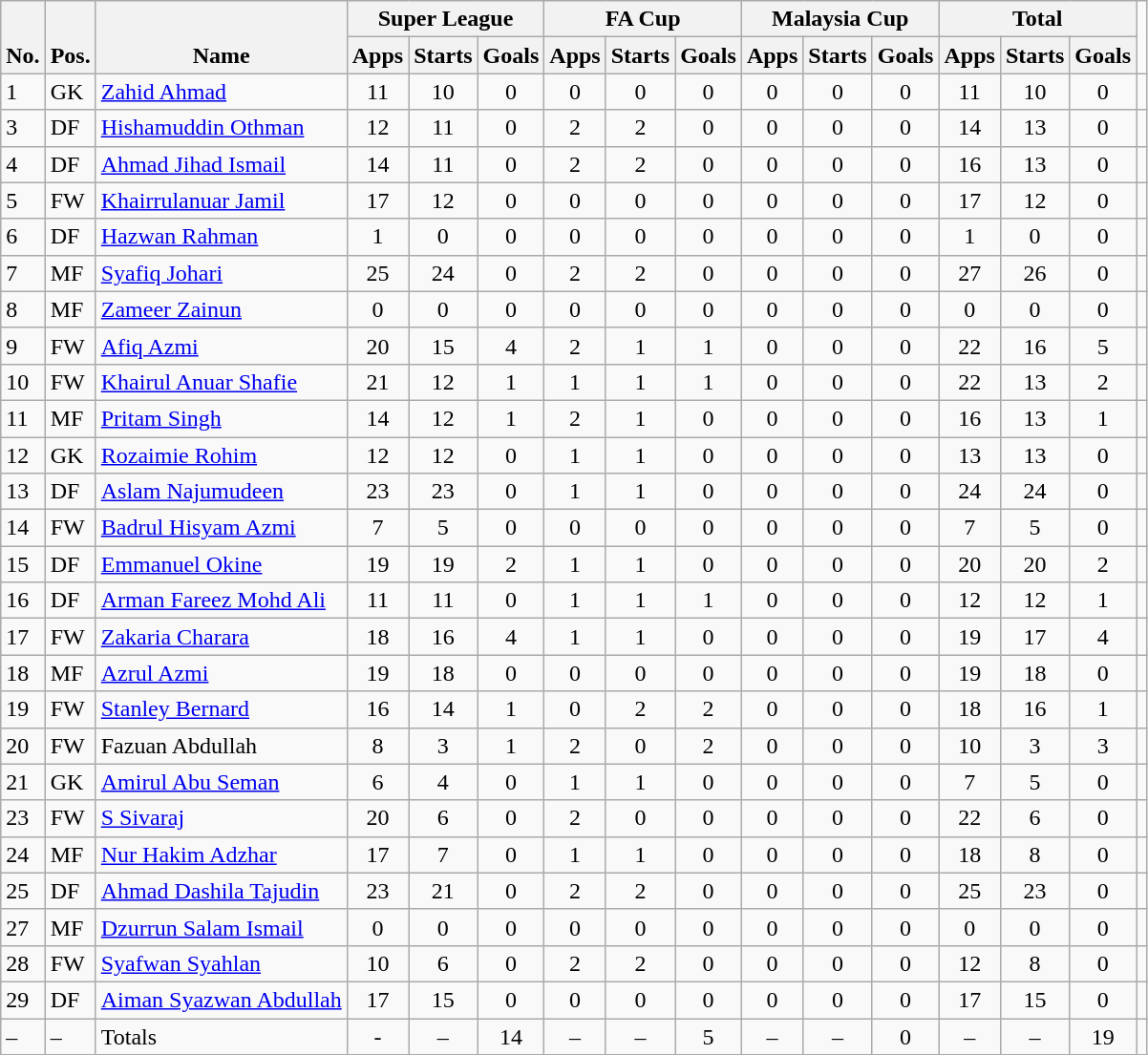<table class="wikitable" style="text-align:center">
<tr>
<th rowspan="2" style="vertical-align:bottom;">No.</th>
<th rowspan="2" style="vertical-align:bottom;">Pos.</th>
<th rowspan="2" style="vertical-align:bottom;">Name</th>
<th colspan="3" style="width:85px;">Super League</th>
<th colspan="3" style="width:85px;">FA Cup</th>
<th colspan="3" style="width:85px;">Malaysia Cup</th>
<th colspan="3" style="width:85px;">Total</th>
</tr>
<tr>
<th>Apps</th>
<th>Starts</th>
<th>Goals</th>
<th>Apps</th>
<th>Starts</th>
<th>Goals</th>
<th>Apps</th>
<th>Starts</th>
<th>Goals</th>
<th>Apps</th>
<th>Starts</th>
<th>Goals</th>
</tr>
<tr>
<td align="left">1</td>
<td align="left">GK</td>
<td align="left"> <a href='#'>Zahid Ahmad</a></td>
<td>11</td>
<td>10</td>
<td>0</td>
<td>0</td>
<td>0</td>
<td>0</td>
<td>0</td>
<td>0</td>
<td>0</td>
<td>11</td>
<td>10</td>
<td>0</td>
<td></td>
</tr>
<tr>
<td align="left">3</td>
<td align="left">DF</td>
<td align="left"> <a href='#'>Hishamuddin Othman</a></td>
<td>12</td>
<td>11</td>
<td>0</td>
<td>2</td>
<td>2</td>
<td>0</td>
<td>0</td>
<td>0</td>
<td>0</td>
<td>14</td>
<td>13</td>
<td>0</td>
<td></td>
</tr>
<tr>
<td align="left">4</td>
<td align="left">DF</td>
<td align="left"> <a href='#'>Ahmad Jihad Ismail</a></td>
<td>14</td>
<td>11</td>
<td>0</td>
<td>2</td>
<td>2</td>
<td>0</td>
<td>0</td>
<td>0</td>
<td>0</td>
<td>16</td>
<td>13</td>
<td>0</td>
<td></td>
</tr>
<tr>
<td align="left">5</td>
<td align="left">FW</td>
<td align="left"> <a href='#'>Khairrulanuar Jamil</a></td>
<td>17</td>
<td>12</td>
<td>0</td>
<td>0</td>
<td>0</td>
<td>0</td>
<td>0</td>
<td>0</td>
<td>0</td>
<td>17</td>
<td>12</td>
<td>0</td>
<td></td>
</tr>
<tr>
<td align="left">6</td>
<td align="left">DF</td>
<td align="left"> <a href='#'>Hazwan Rahman</a></td>
<td>1</td>
<td>0</td>
<td>0</td>
<td>0</td>
<td>0</td>
<td>0</td>
<td>0</td>
<td>0</td>
<td>0</td>
<td>1</td>
<td>0</td>
<td>0</td>
<td></td>
</tr>
<tr>
<td align="left">7</td>
<td align="left">MF</td>
<td align="left"> <a href='#'>Syafiq Johari</a></td>
<td>25</td>
<td>24</td>
<td>0</td>
<td>2</td>
<td>2</td>
<td>0</td>
<td>0</td>
<td>0</td>
<td>0</td>
<td>27</td>
<td>26</td>
<td>0</td>
<td></td>
</tr>
<tr>
<td align="left">8</td>
<td align="left">MF</td>
<td align="left"> <a href='#'>Zameer Zainun</a></td>
<td>0</td>
<td>0</td>
<td>0</td>
<td>0</td>
<td>0</td>
<td>0</td>
<td>0</td>
<td>0</td>
<td>0</td>
<td>0</td>
<td>0</td>
<td>0</td>
<td></td>
</tr>
<tr>
<td align="left">9</td>
<td align="left">FW</td>
<td align="left"> <a href='#'>Afiq Azmi</a></td>
<td>20</td>
<td>15</td>
<td>4</td>
<td>2</td>
<td>1</td>
<td>1</td>
<td>0</td>
<td>0</td>
<td>0</td>
<td>22</td>
<td>16</td>
<td>5</td>
<td></td>
</tr>
<tr>
<td align="left">10</td>
<td align="left">FW</td>
<td align="left"> <a href='#'>Khairul Anuar Shafie</a></td>
<td>21</td>
<td>12</td>
<td>1</td>
<td>1</td>
<td>1</td>
<td>1</td>
<td>0</td>
<td>0</td>
<td>0</td>
<td>22</td>
<td>13</td>
<td>2</td>
<td></td>
</tr>
<tr>
<td align="left">11</td>
<td align="left">MF</td>
<td align="left"> <a href='#'>Pritam Singh</a></td>
<td>14</td>
<td>12</td>
<td>1</td>
<td>2</td>
<td>1</td>
<td>0</td>
<td>0</td>
<td>0</td>
<td>0</td>
<td>16</td>
<td>13</td>
<td>1</td>
<td></td>
</tr>
<tr>
<td align="left">12</td>
<td align="left">GK</td>
<td align="left"> <a href='#'>Rozaimie Rohim</a></td>
<td>12</td>
<td>12</td>
<td>0</td>
<td>1</td>
<td>1</td>
<td>0</td>
<td>0</td>
<td>0</td>
<td>0</td>
<td>13</td>
<td>13</td>
<td>0</td>
<td></td>
</tr>
<tr>
<td align="left">13</td>
<td align="left">DF</td>
<td align="left"> <a href='#'>Aslam Najumudeen</a></td>
<td>23</td>
<td>23</td>
<td>0</td>
<td>1</td>
<td>1</td>
<td>0</td>
<td>0</td>
<td>0</td>
<td>0</td>
<td>24</td>
<td>24</td>
<td>0</td>
<td></td>
</tr>
<tr>
<td align="left">14</td>
<td align="left">FW</td>
<td align="left"> <a href='#'>Badrul Hisyam Azmi</a></td>
<td>7</td>
<td>5</td>
<td>0</td>
<td>0</td>
<td>0</td>
<td>0</td>
<td>0</td>
<td>0</td>
<td>0</td>
<td>7</td>
<td>5</td>
<td>0</td>
<td></td>
</tr>
<tr>
<td align="left">15</td>
<td align="left">DF</td>
<td align="left"> <a href='#'>Emmanuel Okine</a></td>
<td>19</td>
<td>19</td>
<td>2</td>
<td>1</td>
<td>1</td>
<td>0</td>
<td>0</td>
<td>0</td>
<td>0</td>
<td>20</td>
<td>20</td>
<td>2</td>
<td></td>
</tr>
<tr>
<td align="left">16</td>
<td align="left">DF</td>
<td align="left"> <a href='#'>Arman Fareez Mohd Ali</a></td>
<td>11</td>
<td>11</td>
<td>0</td>
<td>1</td>
<td>1</td>
<td>1</td>
<td>0</td>
<td>0</td>
<td>0</td>
<td>12</td>
<td>12</td>
<td>1</td>
<td></td>
</tr>
<tr>
<td align="left">17</td>
<td align="left">FW</td>
<td align="left"> <a href='#'>Zakaria Charara</a></td>
<td>18</td>
<td>16</td>
<td>4</td>
<td>1</td>
<td>1</td>
<td>0</td>
<td>0</td>
<td>0</td>
<td>0</td>
<td>19</td>
<td>17</td>
<td>4</td>
<td></td>
</tr>
<tr>
<td align="left">18</td>
<td align="left">MF</td>
<td align="left"> <a href='#'>Azrul Azmi</a></td>
<td>19</td>
<td>18</td>
<td>0</td>
<td>0</td>
<td>0</td>
<td>0</td>
<td>0</td>
<td>0</td>
<td>0</td>
<td>19</td>
<td>18</td>
<td>0</td>
<td></td>
</tr>
<tr>
<td align="left">19</td>
<td align="left">FW</td>
<td align="left"> <a href='#'>Stanley Bernard</a></td>
<td>16</td>
<td>14</td>
<td>1</td>
<td>0</td>
<td>2</td>
<td>2</td>
<td>0</td>
<td>0</td>
<td>0</td>
<td>18</td>
<td>16</td>
<td>1</td>
<td></td>
</tr>
<tr>
<td align="left">20</td>
<td align="left">FW</td>
<td align="left"> Fazuan Abdullah</td>
<td>8</td>
<td>3</td>
<td>1</td>
<td>2</td>
<td>0</td>
<td>2</td>
<td>0</td>
<td>0</td>
<td>0</td>
<td>10</td>
<td>3</td>
<td>3</td>
<td></td>
</tr>
<tr>
<td align="left">21</td>
<td align="left">GK</td>
<td align="left"> <a href='#'>Amirul Abu Seman</a></td>
<td>6</td>
<td>4</td>
<td>0</td>
<td>1</td>
<td>1</td>
<td>0</td>
<td>0</td>
<td>0</td>
<td>0</td>
<td>7</td>
<td>5</td>
<td>0</td>
<td></td>
</tr>
<tr>
<td align="left">23</td>
<td align="left">FW</td>
<td align="left"> <a href='#'>S Sivaraj</a></td>
<td>20</td>
<td>6</td>
<td>0</td>
<td>2</td>
<td>0</td>
<td>0</td>
<td>0</td>
<td>0</td>
<td>0</td>
<td>22</td>
<td>6</td>
<td>0</td>
<td></td>
</tr>
<tr>
<td align="left">24</td>
<td align="left">MF</td>
<td align="left"> <a href='#'>Nur Hakim Adzhar</a></td>
<td>17</td>
<td>7</td>
<td>0</td>
<td>1</td>
<td>1</td>
<td>0</td>
<td>0</td>
<td>0</td>
<td>0</td>
<td>18</td>
<td>8</td>
<td>0</td>
<td></td>
</tr>
<tr>
<td align="left">25</td>
<td align="left">DF</td>
<td align="left"> <a href='#'>Ahmad Dashila Tajudin</a></td>
<td>23</td>
<td>21</td>
<td>0</td>
<td>2</td>
<td>2</td>
<td>0</td>
<td>0</td>
<td>0</td>
<td>0</td>
<td>25</td>
<td>23</td>
<td>0</td>
<td></td>
</tr>
<tr>
<td align="left">27</td>
<td align="left">MF</td>
<td align="left"> <a href='#'>Dzurrun Salam Ismail</a></td>
<td>0</td>
<td>0</td>
<td>0</td>
<td>0</td>
<td>0</td>
<td>0</td>
<td>0</td>
<td>0</td>
<td>0</td>
<td>0</td>
<td>0</td>
<td>0</td>
<td></td>
</tr>
<tr>
<td align="left">28</td>
<td align="left">FW</td>
<td align="left"> <a href='#'>Syafwan Syahlan</a></td>
<td>10</td>
<td>6</td>
<td>0</td>
<td>2</td>
<td>2</td>
<td>0</td>
<td>0</td>
<td>0</td>
<td>0</td>
<td>12</td>
<td>8</td>
<td>0</td>
<td></td>
</tr>
<tr>
<td align="left">29</td>
<td align="left">DF</td>
<td align="left"> <a href='#'>Aiman Syazwan Abdullah</a></td>
<td>17</td>
<td>15</td>
<td>0</td>
<td>0</td>
<td>0</td>
<td>0</td>
<td>0</td>
<td>0</td>
<td>0</td>
<td>17</td>
<td>15</td>
<td>0</td>
<td></td>
</tr>
<tr>
<td align="left">–</td>
<td align="left">–</td>
<td align="left">Totals</td>
<td –>-</td>
<td>–</td>
<td>14</td>
<td>–</td>
<td>–</td>
<td>5</td>
<td>–</td>
<td>–</td>
<td>0</td>
<td>–</td>
<td>–</td>
<td>19</td>
</tr>
</table>
